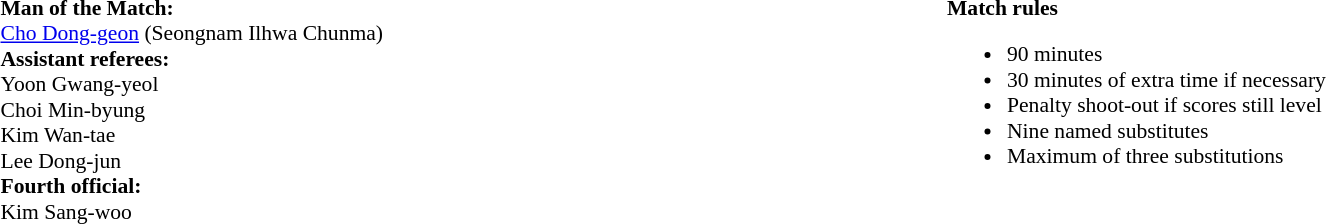<table width=100% style="font-size: 90%">
<tr>
<td width=50% valign=top><br><strong>Man of the Match:</strong><br>
<a href='#'>Cho Dong-geon</a> (Seongnam Ilhwa Chunma)<br><strong>Assistant referees:</strong><br>
Yoon Gwang-yeol<br>
Choi Min-byung<br>
Kim Wan-tae<br>
Lee Dong-jun<br>
<strong>Fourth official:</strong><br>
Kim Sang-woo</td>
<td width=50% valign=top><br><strong>Match rules</strong><ul><li>90 minutes</li><li>30 minutes of extra time if necessary</li><li>Penalty shoot-out if scores still level</li><li>Nine named substitutes</li><li>Maximum of three substitutions</li></ul></td>
</tr>
</table>
